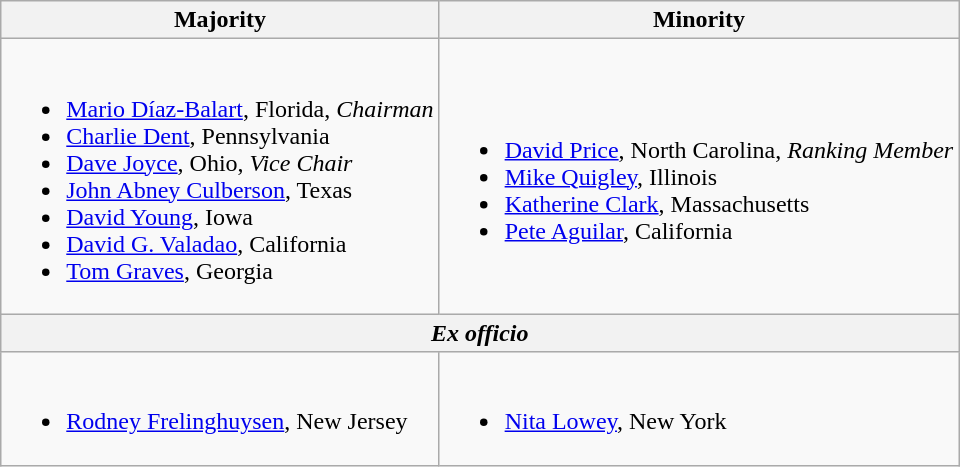<table class=wikitable>
<tr>
<th>Majority</th>
<th>Minority</th>
</tr>
<tr>
<td><br><ul><li><a href='#'>Mario Díaz-Balart</a>, Florida, <em>Chairman</em></li><li><a href='#'>Charlie Dent</a>, Pennsylvania</li><li><a href='#'>Dave Joyce</a>, Ohio, <em>Vice Chair</em></li><li><a href='#'>John Abney Culberson</a>, Texas</li><li><a href='#'>David Young</a>, Iowa</li><li><a href='#'>David G. Valadao</a>, California</li><li><a href='#'>Tom Graves</a>, Georgia</li></ul></td>
<td><br><ul><li><a href='#'>David Price</a>, North Carolina, <em>Ranking Member</em></li><li><a href='#'>Mike Quigley</a>, Illinois</li><li><a href='#'>Katherine Clark</a>, Massachusetts</li><li><a href='#'>Pete Aguilar</a>, California</li></ul></td>
</tr>
<tr>
<th colspan=2><em>Ex officio</em></th>
</tr>
<tr>
<td><br><ul><li><a href='#'>Rodney Frelinghuysen</a>, New Jersey</li></ul></td>
<td><br><ul><li><a href='#'>Nita Lowey</a>, New York</li></ul></td>
</tr>
</table>
